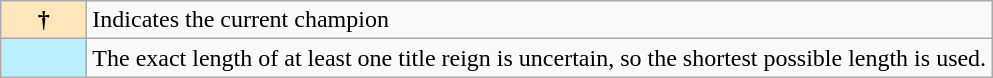<table class="wikitable">
<tr>
<th style="background-color:#ffe6bd" width=50px>†</th>
<td>Indicates the current champion</td>
</tr>
<tr>
<td style="background-color:#bbeeff"></td>
<td>The exact length of at least one title reign is uncertain, so the shortest possible length is used.</td>
</tr>
</table>
